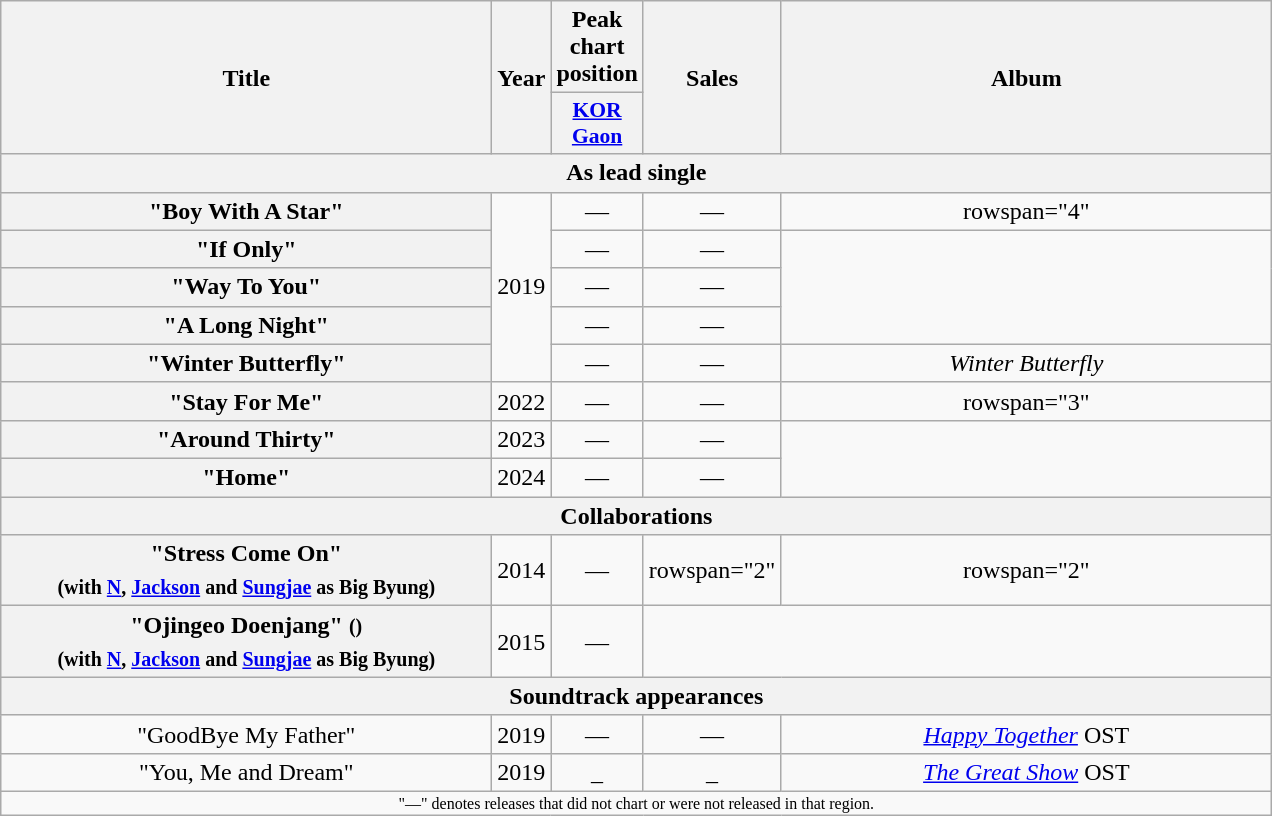<table class="wikitable plainrowheaders" style="text-align:center">
<tr>
<th scope="col" rowspan="2" style="width:20em;">Title</th>
<th scope="col" rowspan="2">Year</th>
<th scope="col">Peak chart position</th>
<th scope="col" rowspan="2">Sales</th>
<th scope="col" rowspan="2" style="width:20em;">Album</th>
</tr>
<tr>
<th style="width:3em;font-size:90%"><a href='#'>KOR<br>Gaon</a><br></th>
</tr>
<tr>
<th colspan="5">As lead single</th>
</tr>
<tr>
<th scope="row">"Boy With A Star"</th>
<td rowspan="5">2019</td>
<td>—</td>
<td>—</td>
<td>rowspan="4" </td>
</tr>
<tr>
<th scope="row">"If Only"</th>
<td>—</td>
<td>—</td>
</tr>
<tr>
<th scope="row">"Way To You"</th>
<td>—</td>
<td>—</td>
</tr>
<tr>
<th scope="row">"A Long Night"</th>
<td>—</td>
<td>—</td>
</tr>
<tr>
<th scope="row">"Winter Butterfly"</th>
<td>—</td>
<td>—</td>
<td><em>Winter Butterfly</em></td>
</tr>
<tr>
<th scope="row">"Stay For Me"</th>
<td>2022</td>
<td>—</td>
<td>—</td>
<td>rowspan="3" </td>
</tr>
<tr>
<th scope="row">"Around Thirty"</th>
<td>2023</td>
<td>—</td>
<td>—</td>
</tr>
<tr>
<th scope="row">"Home"</th>
<td>2024</td>
<td>—</td>
<td>—</td>
</tr>
<tr>
<th colspan="5">Collaborations</th>
</tr>
<tr>
<th scope="row">"Stress Come On"<br><sub>(with <a href='#'>N</a>, <a href='#'>Jackson</a> and <a href='#'>Sungjae</a> as Big Byung)</sub></th>
<td>2014</td>
<td>—</td>
<td>rowspan="2" </td>
<td>rowspan="2" </td>
</tr>
<tr>
<th scope="row">"Ojingeo Doenjang" <small>()</small><br><sub>(with <a href='#'>N</a>, <a href='#'>Jackson</a> and <a href='#'>Sungjae</a> as Big Byung)</sub></th>
<td>2015</td>
<td>—</td>
</tr>
<tr>
<th colspan="5">Soundtrack appearances</th>
</tr>
<tr>
<td>"GoodBye My Father"</td>
<td>2019</td>
<td>—</td>
<td>—</td>
<td><em><a href='#'>Happy Together</a></em> OST</td>
</tr>
<tr>
<td>"You, Me and Dream"</td>
<td>2019</td>
<td>_</td>
<td>_</td>
<td><em><a href='#'>The Great Show</a></em> OST</td>
</tr>
<tr>
<td align="center" colspan="6" style="font-size:8pt">"—" denotes releases that did not chart or were not released in that region.</td>
</tr>
</table>
